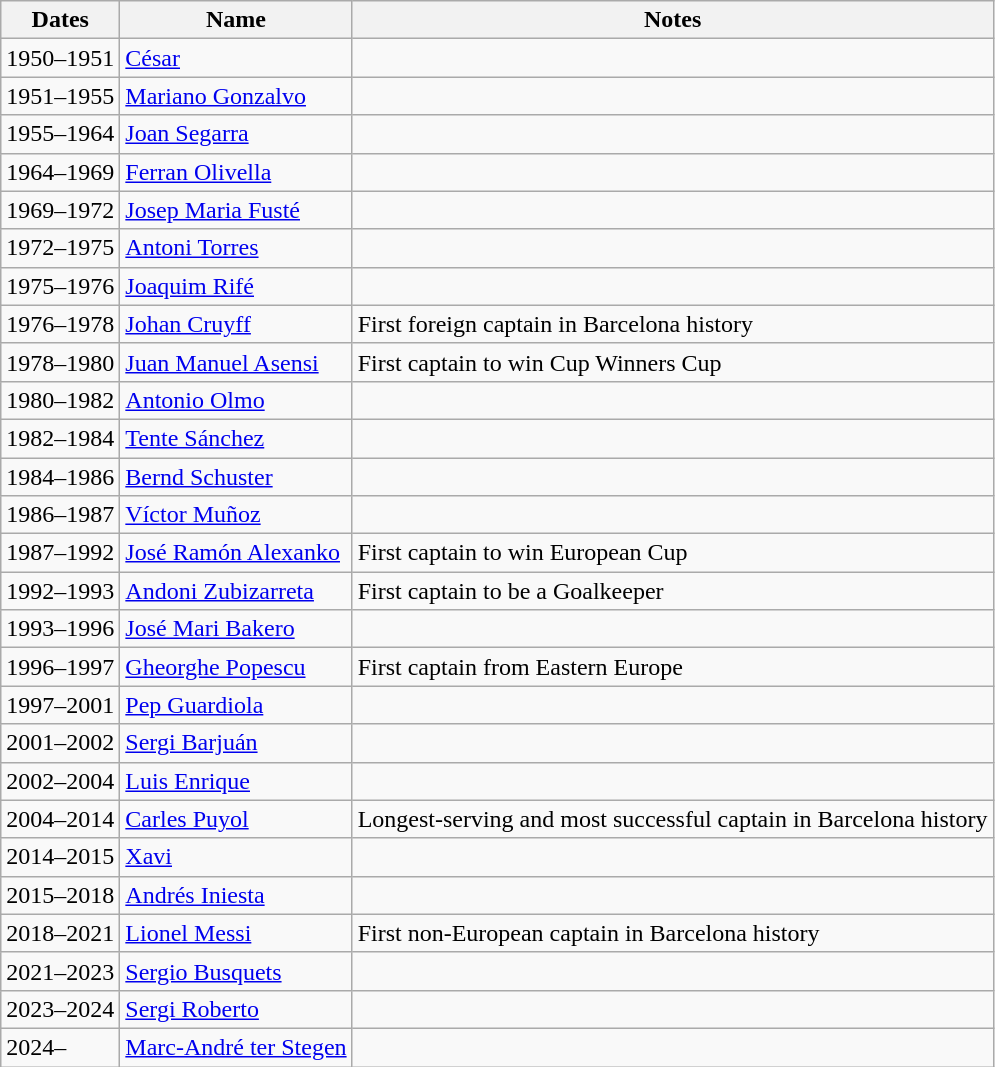<table class="wikitable plainrowheaders unsortable">
<tr>
<th scope="col">Dates</th>
<th scope="col">Name</th>
<th scope="col">Notes</th>
</tr>
<tr>
<td>1950–1951</td>
<td scope="row"> <a href='#'>César</a></td>
<td></td>
</tr>
<tr>
<td>1951–1955</td>
<td scope="row"> <a href='#'>Mariano Gonzalvo</a></td>
<td></td>
</tr>
<tr>
<td>1955–1964</td>
<td scope="row"> <a href='#'>Joan Segarra</a></td>
<td></td>
</tr>
<tr>
<td>1964–1969</td>
<td scope="row"> <a href='#'>Ferran Olivella</a></td>
<td></td>
</tr>
<tr>
<td>1969–1972</td>
<td scope="row"> <a href='#'>Josep Maria Fusté</a></td>
<td></td>
</tr>
<tr>
<td>1972–1975</td>
<td scope="row"> <a href='#'>Antoni Torres</a></td>
<td></td>
</tr>
<tr>
<td>1975–1976</td>
<td scope="row"> <a href='#'>Joaquim Rifé</a></td>
<td></td>
</tr>
<tr>
<td>1976–1978</td>
<td scope="row"> <a href='#'>Johan Cruyff</a></td>
<td>First foreign captain in Barcelona history</td>
</tr>
<tr>
<td>1978–1980</td>
<td scope="row"> <a href='#'>Juan Manuel Asensi</a></td>
<td>First captain to win Cup Winners Cup</td>
</tr>
<tr>
<td>1980–1982</td>
<td scope="row"> <a href='#'>Antonio Olmo</a></td>
<td></td>
</tr>
<tr>
<td>1982–1984</td>
<td scope="row"> <a href='#'>Tente Sánchez</a></td>
<td></td>
</tr>
<tr>
<td>1984–1986</td>
<td scope="row"> <a href='#'>Bernd Schuster</a></td>
<td></td>
</tr>
<tr>
<td>1986–1987</td>
<td scope="row"> <a href='#'>Víctor Muñoz</a></td>
<td></td>
</tr>
<tr>
<td>1987–1992</td>
<td scope="row"> <a href='#'>José Ramón Alexanko</a></td>
<td>First captain to win European Cup</td>
</tr>
<tr>
<td>1992–1993</td>
<td scope="row"> <a href='#'>Andoni Zubizarreta</a></td>
<td>First captain to be a Goalkeeper</td>
</tr>
<tr>
<td>1993–1996</td>
<td scope="row"> <a href='#'>José Mari Bakero</a></td>
<td></td>
</tr>
<tr>
<td>1996–1997</td>
<td scope="row"> <a href='#'>Gheorghe Popescu</a></td>
<td>First captain from Eastern Europe</td>
</tr>
<tr>
<td>1997–2001</td>
<td scope="row"> <a href='#'>Pep Guardiola</a></td>
<td></td>
</tr>
<tr>
<td>2001–2002</td>
<td scope="row"> <a href='#'>Sergi Barjuán</a></td>
<td></td>
</tr>
<tr>
<td>2002–2004</td>
<td scope="row"> <a href='#'>Luis Enrique</a></td>
<td></td>
</tr>
<tr>
<td>2004–2014</td>
<td scope="row"> <a href='#'>Carles Puyol</a></td>
<td>Longest-serving and most successful captain in Barcelona history</td>
</tr>
<tr>
<td>2014–2015</td>
<td scope="row"> <a href='#'>Xavi</a></td>
<td></td>
</tr>
<tr>
<td>2015–2018</td>
<td scope="row"> <a href='#'>Andrés Iniesta</a></td>
<td></td>
</tr>
<tr>
<td>2018–2021</td>
<td scope="row"> <a href='#'>Lionel Messi</a></td>
<td>First non-European captain in Barcelona history</td>
</tr>
<tr>
<td>2021–2023</td>
<td scope="row">  <a href='#'>Sergio Busquets</a></td>
<td></td>
</tr>
<tr>
<td>2023–2024</td>
<td scope="row">  <a href='#'>Sergi Roberto</a></td>
<td></td>
</tr>
<tr>
<td>2024–</td>
<td scope="row">  <a href='#'>Marc-André ter Stegen</a></td>
<td></td>
</tr>
</table>
